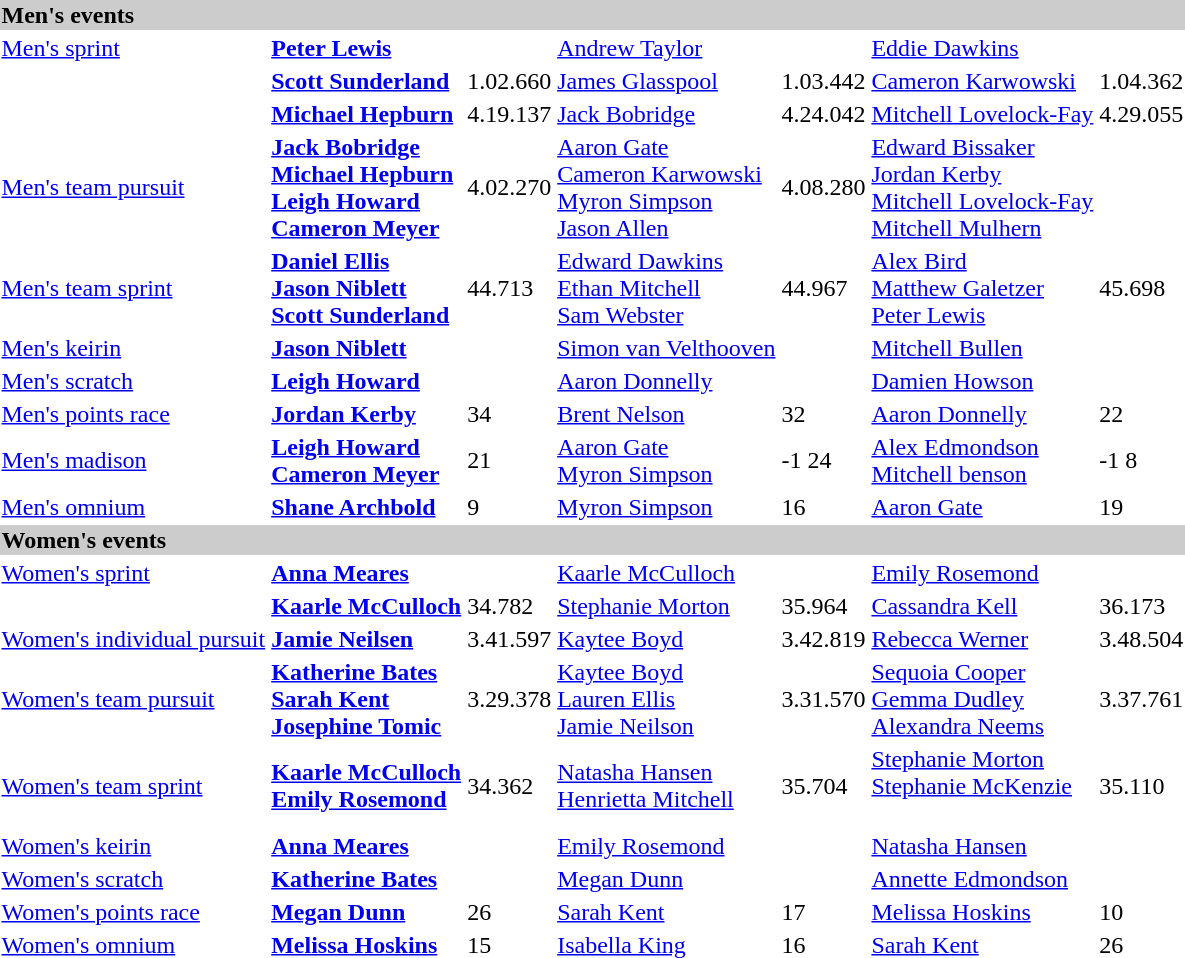<table>
<tr bgcolor="#cccccc">
<td colspan=7><strong>Men's events</strong></td>
</tr>
<tr>
<td><a href='#'>Men's sprint</a><br></td>
<td><strong><a href='#'>Peter Lewis</a></strong><br><small></small></td>
<td></td>
<td><a href='#'>Andrew Taylor</a><br><small></small></td>
<td></td>
<td><a href='#'>Eddie Dawkins</a><br><small></small></td>
<td></td>
</tr>
<tr>
<td><br></td>
<td><strong><a href='#'>Scott Sunderland</a></strong><br><small></small></td>
<td>1.02.660</td>
<td><a href='#'>James Glasspool</a><br><small></small></td>
<td>1.03.442</td>
<td><a href='#'>Cameron Karwowski</a><br><small></small></td>
<td>1.04.362</td>
</tr>
<tr>
<td><br></td>
<td><strong><a href='#'>Michael Hepburn</a></strong><br><small></small></td>
<td>4.19.137</td>
<td><a href='#'>Jack Bobridge</a><br><small></small></td>
<td>4.24.042</td>
<td><a href='#'>Mitchell Lovelock-Fay</a><br><small></small></td>
<td>4.29.055</td>
</tr>
<tr>
<td><a href='#'>Men's team pursuit</a><br></td>
<td><strong><a href='#'>Jack Bobridge</a><br><a href='#'>Michael Hepburn</a><br><a href='#'>Leigh Howard</a><br><a href='#'>Cameron Meyer</a></strong><br><small></small></td>
<td>4.02.270</td>
<td><a href='#'>Aaron Gate</a><br><a href='#'>Cameron Karwowski</a><br><a href='#'>Myron Simpson</a><br><a href='#'>Jason Allen</a><br><small></small></td>
<td>4.08.280</td>
<td><a href='#'>Edward Bissaker</a><br><a href='#'>Jordan Kerby</a><br><a href='#'>Mitchell Lovelock-Fay</a><br><a href='#'>Mitchell Mulhern</a><br><small></small></td>
<td></td>
</tr>
<tr>
<td><a href='#'>Men's team sprint</a><br></td>
<td><strong><a href='#'>Daniel Ellis</a><br><a href='#'>Jason Niblett</a><br><a href='#'>Scott Sunderland</a></strong><br><small></small></td>
<td>44.713</td>
<td><a href='#'>Edward Dawkins</a><br><a href='#'>Ethan Mitchell</a><br><a href='#'>Sam Webster</a><br><small></small></td>
<td>44.967</td>
<td><a href='#'>Alex Bird</a><br><a href='#'>Matthew Galetzer</a><br><a href='#'>Peter Lewis</a><br><small></small></td>
<td>45.698</td>
</tr>
<tr>
<td><a href='#'>Men's keirin</a><br></td>
<td><strong><a href='#'>Jason Niblett</a></strong><br><small></small></td>
<td></td>
<td><a href='#'>Simon van Velthooven</a><br><small></small></td>
<td></td>
<td><a href='#'>Mitchell Bullen</a><br><small></small></td>
<td></td>
</tr>
<tr>
<td><a href='#'>Men's scratch</a><br></td>
<td><strong><a href='#'>Leigh Howard</a></strong><br><small></small></td>
<td></td>
<td><a href='#'>Aaron Donnelly</a><br><small></small></td>
<td></td>
<td><a href='#'>Damien Howson</a><br><small></small></td>
<td></td>
</tr>
<tr>
<td><a href='#'>Men's points race</a><br></td>
<td><strong><a href='#'>Jordan Kerby</a></strong><br><small></small></td>
<td>34</td>
<td><a href='#'>Brent Nelson</a><br><small></small></td>
<td>32</td>
<td><a href='#'>Aaron Donnelly</a><br><small></small></td>
<td>22</td>
</tr>
<tr>
<td><a href='#'>Men's madison</a><br></td>
<td><strong><a href='#'>Leigh Howard</a><br><a href='#'>Cameron Meyer</a></strong><br><small></small></td>
<td>21</td>
<td><a href='#'>Aaron Gate</a><br><a href='#'>Myron Simpson</a><br><small></small></td>
<td>-1 24</td>
<td><a href='#'>Alex Edmondson</a><br><a href='#'>Mitchell benson</a><br><small></small></td>
<td>-1 8</td>
</tr>
<tr>
<td><a href='#'>Men's omnium</a><br></td>
<td><strong><a href='#'>Shane Archbold</a></strong><br><small></small></td>
<td>9</td>
<td><a href='#'>Myron Simpson</a><br><small></small></td>
<td>16</td>
<td><a href='#'>Aaron Gate</a><br><small></small></td>
<td>19</td>
</tr>
<tr bgcolor="#cccccc">
<td colspan=7><strong>Women's events</strong></td>
</tr>
<tr>
<td><a href='#'>Women's sprint</a> <br></td>
<td><strong><a href='#'>Anna Meares</a></strong><br><small></small></td>
<td></td>
<td><a href='#'>Kaarle McCulloch</a><br><small></small></td>
<td></td>
<td><a href='#'>Emily Rosemond</a><br><small></small></td>
<td></td>
</tr>
<tr>
<td><br></td>
<td><strong><a href='#'>Kaarle McCulloch</a></strong><br><small></small></td>
<td>34.782</td>
<td><a href='#'>Stephanie Morton</a><br><small></small></td>
<td>35.964</td>
<td><a href='#'>Cassandra Kell</a><br><small></small></td>
<td>36.173</td>
</tr>
<tr>
<td><a href='#'>Women's individual pursuit</a><br></td>
<td><strong><a href='#'>Jamie Neilsen</a></strong><br><small></small></td>
<td>3.41.597</td>
<td><a href='#'>Kaytee Boyd</a><br><small></small></td>
<td>3.42.819</td>
<td><a href='#'>Rebecca Werner</a><br><small></small></td>
<td>3.48.504</td>
</tr>
<tr>
<td><a href='#'>Women's team pursuit</a><br></td>
<td><strong><a href='#'>Katherine Bates</a><br><a href='#'>Sarah Kent</a><br><a href='#'>Josephine Tomic</a></strong><br><small></small></td>
<td>3.29.378</td>
<td><a href='#'>Kaytee Boyd</a><br><a href='#'>Lauren Ellis</a><br><a href='#'>Jamie Neilson</a><br><small></small></td>
<td>3.31.570</td>
<td><a href='#'>Sequoia Cooper</a><br><a href='#'>Gemma Dudley</a><br><a href='#'>Alexandra Neems</a><br><small></small></td>
<td>3.37.761</td>
</tr>
<tr>
<td><a href='#'>Women's team sprint</a><br></td>
<td><strong><a href='#'>Kaarle McCulloch</a><br><a href='#'>Emily Rosemond</a></strong><br><small></small></td>
<td>34.362</td>
<td><a href='#'>Natasha Hansen</a><br><a href='#'>Henrietta Mitchell</a><br><small></small></td>
<td>35.704</td>
<td><a href='#'>Stephanie Morton</a><br><a href='#'>Stephanie McKenzie</a><br><small></small><br><small></small></td>
<td>35.110</td>
</tr>
<tr>
<td><a href='#'>Women's keirin</a><br></td>
<td><strong><a href='#'>Anna Meares</a></strong><br><small></small></td>
<td></td>
<td><a href='#'>Emily Rosemond</a><br><small></small></td>
<td></td>
<td><a href='#'>Natasha Hansen</a><br><small></small></td>
<td></td>
</tr>
<tr>
<td><a href='#'>Women's scratch</a><br></td>
<td><strong><a href='#'>Katherine Bates</a></strong><br><small></small></td>
<td></td>
<td><a href='#'>Megan Dunn</a><br><small></small></td>
<td></td>
<td><a href='#'>Annette Edmondson</a><br><small></small></td>
<td></td>
</tr>
<tr>
<td><a href='#'>Women's points race</a><br></td>
<td><strong><a href='#'>Megan Dunn</a></strong><br><small></small></td>
<td>26</td>
<td><a href='#'>Sarah Kent</a><br><small></small></td>
<td>17</td>
<td><a href='#'>Melissa Hoskins</a><br><small></small></td>
<td>10</td>
</tr>
<tr>
<td><a href='#'>Women's omnium</a><br></td>
<td><strong><a href='#'>Melissa Hoskins</a></strong><br><small></small></td>
<td>15</td>
<td><a href='#'>Isabella King</a><br><small></small></td>
<td>16</td>
<td><a href='#'>Sarah Kent</a><br><small></small></td>
<td>26</td>
</tr>
<tr>
</tr>
</table>
